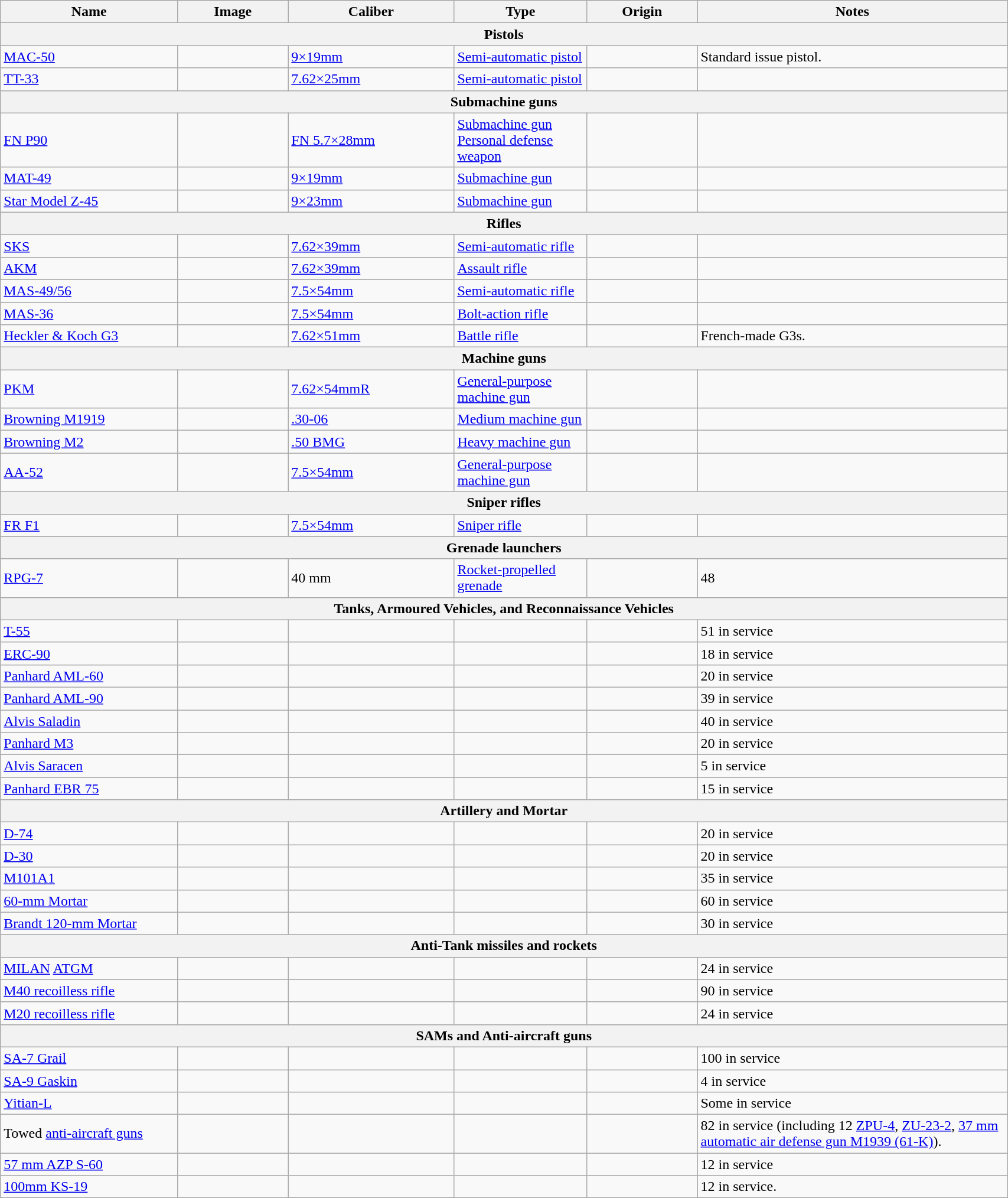<table class="wikitable" style="width:90%;">
<tr>
<th width=16%>Name</th>
<th width=10%>Image</th>
<th width=15%>Caliber</th>
<th width=12%>Type</th>
<th width=10%>Origin</th>
<th width=28%>Notes</th>
</tr>
<tr>
<th colspan="6">Pistols</th>
</tr>
<tr>
<td><a href='#'>MAC-50</a></td>
<td></td>
<td><a href='#'>9×19mm</a></td>
<td><a href='#'>Semi-automatic pistol</a></td>
<td></td>
<td>Standard issue pistol.</td>
</tr>
<tr>
<td><a href='#'>TT-33</a></td>
<td></td>
<td><a href='#'>7.62×25mm</a></td>
<td><a href='#'>Semi-automatic pistol</a></td>
<td></td>
<td></td>
</tr>
<tr>
<th colspan="6">Submachine guns</th>
</tr>
<tr>
<td><a href='#'>FN P90</a></td>
<td></td>
<td><a href='#'>FN 5.7×28mm</a></td>
<td><a href='#'>Submachine gun</a><br><a href='#'>Personal defense weapon</a></td>
<td></td>
<td></td>
</tr>
<tr>
<td><a href='#'>MAT-49</a></td>
<td></td>
<td><a href='#'>9×19mm</a></td>
<td><a href='#'>Submachine gun</a></td>
<td></td>
<td></td>
</tr>
<tr>
<td><a href='#'>Star Model Z-45</a></td>
<td></td>
<td><a href='#'>9×23mm</a></td>
<td><a href='#'>Submachine gun</a></td>
<td></td>
<td></td>
</tr>
<tr>
<th colspan="6">Rifles</th>
</tr>
<tr>
<td><a href='#'>SKS</a></td>
<td></td>
<td><a href='#'>7.62×39mm</a></td>
<td><a href='#'>Semi-automatic rifle</a></td>
<td></td>
<td></td>
</tr>
<tr>
<td><a href='#'>AKM</a></td>
<td></td>
<td><a href='#'>7.62×39mm</a></td>
<td><a href='#'>Assault rifle</a></td>
<td></td>
<td></td>
</tr>
<tr>
<td><a href='#'>MAS-49/56</a></td>
<td></td>
<td><a href='#'>7.5×54mm</a></td>
<td><a href='#'>Semi-automatic rifle</a></td>
<td></td>
<td></td>
</tr>
<tr>
<td><a href='#'>MAS-36</a></td>
<td></td>
<td><a href='#'>7.5×54mm</a></td>
<td><a href='#'>Bolt-action rifle</a></td>
<td></td>
<td></td>
</tr>
<tr>
<td><a href='#'>Heckler & Koch G3</a></td>
<td></td>
<td><a href='#'>7.62×51mm</a></td>
<td><a href='#'>Battle rifle</a></td>
<td><br></td>
<td>French-made G3s.</td>
</tr>
<tr>
<th colspan="6">Machine guns</th>
</tr>
<tr>
<td><a href='#'>PKM</a></td>
<td></td>
<td><a href='#'>7.62×54mmR</a></td>
<td><a href='#'>General-purpose machine gun</a></td>
<td></td>
<td></td>
</tr>
<tr>
<td><a href='#'>Browning M1919</a></td>
<td></td>
<td><a href='#'>.30-06</a></td>
<td><a href='#'>Medium machine gun</a></td>
<td></td>
<td></td>
</tr>
<tr>
<td><a href='#'>Browning M2</a></td>
<td></td>
<td><a href='#'>.50 BMG</a></td>
<td><a href='#'>Heavy machine gun</a></td>
<td></td>
<td></td>
</tr>
<tr>
<td><a href='#'>AA-52</a></td>
<td></td>
<td><a href='#'>7.5×54mm</a></td>
<td><a href='#'>General-purpose machine gun</a></td>
<td></td>
<td></td>
</tr>
<tr>
<th colspan="6">Sniper rifles</th>
</tr>
<tr>
<td><a href='#'>FR F1</a></td>
<td></td>
<td><a href='#'>7.5×54mm</a></td>
<td><a href='#'>Sniper rifle</a></td>
<td></td>
<td></td>
</tr>
<tr>
<th colspan="6">Grenade launchers</th>
</tr>
<tr>
<td><a href='#'>RPG-7</a></td>
<td></td>
<td>40 mm</td>
<td><a href='#'>Rocket-propelled grenade</a></td>
<td></td>
<td>48</td>
</tr>
<tr>
<th colspan="6">Tanks, Armoured Vehicles, and Reconnaissance Vehicles</th>
</tr>
<tr>
<td><a href='#'>T-55</a></td>
<td></td>
<td></td>
<td></td>
<td></td>
<td>51 in service</td>
</tr>
<tr>
<td><a href='#'>ERC-90</a></td>
<td></td>
<td></td>
<td></td>
<td></td>
<td>18 in service</td>
</tr>
<tr>
<td><a href='#'>Panhard AML-60</a></td>
<td></td>
<td></td>
<td></td>
<td></td>
<td>20 in service</td>
</tr>
<tr>
<td><a href='#'>Panhard AML-90</a></td>
<td></td>
<td></td>
<td></td>
<td></td>
<td>39 in service</td>
</tr>
<tr>
<td><a href='#'>Alvis Saladin</a></td>
<td></td>
<td></td>
<td></td>
<td></td>
<td>40 in service</td>
</tr>
<tr>
<td><a href='#'>Panhard M3</a></td>
<td></td>
<td></td>
<td></td>
<td></td>
<td>20 in service</td>
</tr>
<tr>
<td><a href='#'>Alvis Saracen</a></td>
<td></td>
<td></td>
<td></td>
<td></td>
<td>5 in service</td>
</tr>
<tr>
<td><a href='#'>Panhard EBR 75</a></td>
<td></td>
<td></td>
<td></td>
<td></td>
<td>15 in service</td>
</tr>
<tr>
<th colspan="6">Artillery and Mortar</th>
</tr>
<tr>
<td><a href='#'>D-74</a></td>
<td></td>
<td></td>
<td></td>
<td></td>
<td>20 in service</td>
</tr>
<tr>
<td><a href='#'>D-30</a></td>
<td></td>
<td></td>
<td></td>
<td></td>
<td>20 in service</td>
</tr>
<tr>
<td><a href='#'>M101A1</a></td>
<td></td>
<td></td>
<td></td>
<td></td>
<td>35 in service</td>
</tr>
<tr>
<td><a href='#'>60-mm Mortar</a></td>
<td></td>
<td></td>
<td></td>
<td></td>
<td>60 in service</td>
</tr>
<tr>
<td><a href='#'>Brandt 120-mm Mortar</a></td>
<td></td>
<td></td>
<td></td>
<td></td>
<td>30 in service</td>
</tr>
<tr>
<th colspan="6">Anti-Tank missiles and rockets</th>
</tr>
<tr>
<td><a href='#'>MILAN</a> <a href='#'>ATGM</a></td>
<td></td>
<td></td>
<td></td>
<td></td>
<td>24 in service</td>
</tr>
<tr>
<td><a href='#'>M40 recoilless rifle</a></td>
<td></td>
<td></td>
<td></td>
<td></td>
<td>90 in service</td>
</tr>
<tr>
<td><a href='#'>M20 recoilless rifle</a></td>
<td></td>
<td></td>
<td></td>
<td></td>
<td>24 in service</td>
</tr>
<tr>
<th colspan="6">SAMs and Anti-aircraft guns</th>
</tr>
<tr>
<td><a href='#'>SA-7 Grail</a></td>
<td></td>
<td></td>
<td></td>
<td></td>
<td>100 in service</td>
</tr>
<tr>
<td><a href='#'>SA-9 Gaskin</a></td>
<td></td>
<td></td>
<td></td>
<td></td>
<td>4 in service</td>
</tr>
<tr>
<td><a href='#'>Yitian-L</a></td>
<td></td>
<td></td>
<td></td>
<td></td>
<td>Some in service</td>
</tr>
<tr>
<td>Towed <a href='#'>anti-aircraft guns</a></td>
<td></td>
<td></td>
<td></td>
<td></td>
<td>82 in service (including 12 <a href='#'>ZPU-4</a>, <a href='#'>ZU-23-2</a>, <a href='#'>37 mm automatic air defense gun M1939 (61-K)</a>).</td>
</tr>
<tr>
<td><a href='#'>57 mm AZP S-60</a></td>
<td></td>
<td></td>
<td></td>
<td></td>
<td>12 in service</td>
</tr>
<tr>
<td><a href='#'>100mm KS-19</a></td>
<td></td>
<td></td>
<td></td>
<td></td>
<td>12 in service.</td>
</tr>
</table>
